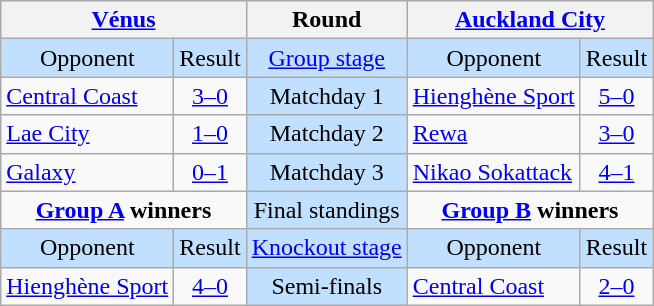<table class="wikitable" style="text-align:center">
<tr>
<th colspan="2"> <a href='#'>Vénus</a></th>
<th>Round</th>
<th colspan="2"> <a href='#'>Auckland City</a></th>
</tr>
<tr style="background:#C1E0FF">
<td>Opponent</td>
<td>Result</td>
<td><a href='#'>Group stage</a></td>
<td>Opponent</td>
<td>Result</td>
</tr>
<tr>
<td style="text-align:left"> <a href='#'>Central Coast</a></td>
<td><a href='#'>3–0</a></td>
<td style="background:#C1E0FF">Matchday 1</td>
<td style="text-align:left"> <a href='#'>Hienghène Sport</a></td>
<td><a href='#'>5–0</a></td>
</tr>
<tr>
<td style="text-align:left"> <a href='#'>Lae City</a></td>
<td><a href='#'>1–0</a></td>
<td style="background:#C1E0FF">Matchday 2</td>
<td style="text-align:left"> <a href='#'>Rewa</a></td>
<td><a href='#'>3–0</a></td>
</tr>
<tr>
<td style="text-align:left"> <a href='#'>Galaxy</a></td>
<td><a href='#'>0–1</a></td>
<td style="background:#C1E0FF">Matchday 3</td>
<td style="text-align:left"> <a href='#'>Nikao Sokattack</a></td>
<td><a href='#'>4–1</a></td>
</tr>
<tr>
<td colspan="2" style="vertical-align:top"><strong><a href='#'>Group A</a> winners</strong><br><div></div></td>
<td style="background:#C1E0FF">Final standings</td>
<td colspan="2" style="vertical-align:top"><strong><a href='#'>Group B</a> winners</strong><br><div></div></td>
</tr>
<tr style="background:#C1E0FF">
<td>Opponent</td>
<td>Result</td>
<td><a href='#'>Knockout stage</a></td>
<td>Opponent</td>
<td>Result</td>
</tr>
<tr>
<td style="text-align:left"> <a href='#'>Hienghène Sport</a></td>
<td><a href='#'>4–0</a></td>
<td style="background:#C1E0FF">Semi-finals</td>
<td style="text-align:left"> <a href='#'>Central Coast</a></td>
<td><a href='#'>2–0</a></td>
</tr>
</table>
